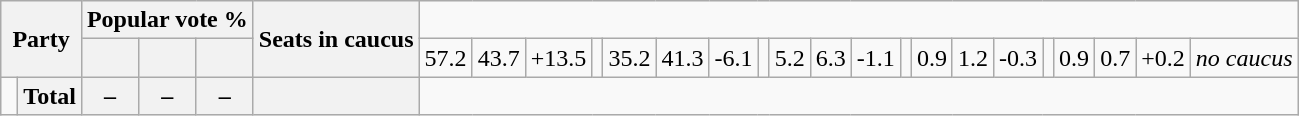<table class=wikitable style="text-align:right;">
<tr>
<th colspan=2 rowspan="2">Party</th>
<th colspan=3>Popular vote %</th>
<th rowspan=2>Seats in caucus</th>
</tr>
<tr>
<th></th>
<th></th>
<th><br></th>
<td>57.2</td>
<td>43.7</td>
<td>+13.5</td>
<td><br></td>
<td>35.2</td>
<td>41.3</td>
<td>-6.1</td>
<td><br></td>
<td>5.2</td>
<td>6.3</td>
<td>-1.1</td>
<td><br></td>
<td>0.9</td>
<td>1.2</td>
<td>-0.3</td>
<td><br></td>
<td>0.9</td>
<td>0.7</td>
<td>+0.2</td>
<td style="text-align:center;"><em>no caucus</em></td>
</tr>
<tr>
<td> </td>
<th style="text-align:left;"><strong>Total</strong></th>
<th>–</th>
<th>–</th>
<th>–</th>
<th></th>
</tr>
</table>
